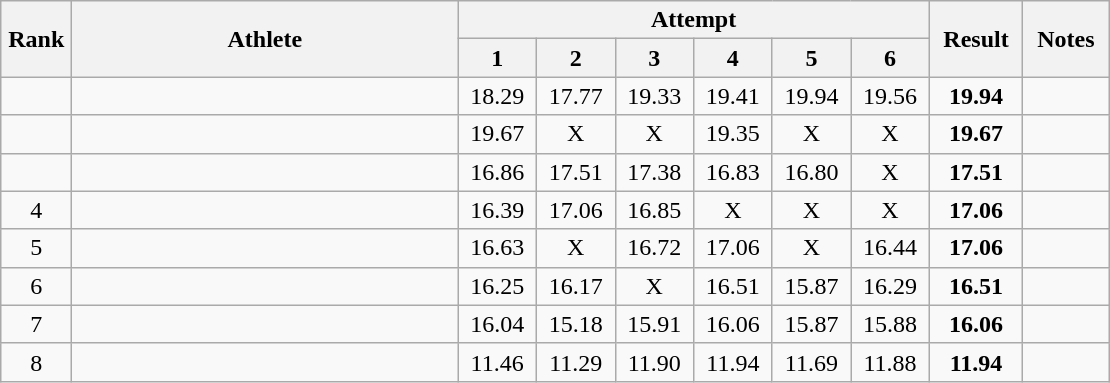<table class="wikitable" style="text-align:center">
<tr>
<th rowspan=2 width=40>Rank</th>
<th rowspan=2 width=250>Athlete</th>
<th colspan=6>Attempt</th>
<th rowspan=2 width=55>Result</th>
<th rowspan=2 width=50>Notes</th>
</tr>
<tr>
<th width=45>1</th>
<th width=45>2</th>
<th width=45>3</th>
<th width=45>4</th>
<th width=45>5</th>
<th width=45>6</th>
</tr>
<tr>
<td></td>
<td align=left></td>
<td>18.29</td>
<td>17.77</td>
<td>19.33</td>
<td>19.41</td>
<td>19.94</td>
<td>19.56</td>
<td><strong>19.94</strong></td>
<td></td>
</tr>
<tr>
<td></td>
<td align=left></td>
<td>19.67</td>
<td>X</td>
<td>X</td>
<td>19.35</td>
<td>X</td>
<td>X</td>
<td><strong>19.67</strong></td>
<td></td>
</tr>
<tr>
<td></td>
<td align=left></td>
<td>16.86</td>
<td>17.51</td>
<td>17.38</td>
<td>16.83</td>
<td>16.80</td>
<td>X</td>
<td><strong>17.51</strong></td>
<td></td>
</tr>
<tr>
<td>4</td>
<td align=left></td>
<td>16.39</td>
<td>17.06</td>
<td>16.85</td>
<td>X</td>
<td>X</td>
<td>X</td>
<td><strong>17.06</strong></td>
<td></td>
</tr>
<tr>
<td>5</td>
<td align=left></td>
<td>16.63</td>
<td>X</td>
<td>16.72</td>
<td>17.06</td>
<td>X</td>
<td>16.44</td>
<td><strong>17.06</strong></td>
<td></td>
</tr>
<tr>
<td>6</td>
<td align=left></td>
<td>16.25</td>
<td>16.17</td>
<td>X</td>
<td>16.51</td>
<td>15.87</td>
<td>16.29</td>
<td><strong>16.51</strong></td>
<td></td>
</tr>
<tr>
<td>7</td>
<td align=left></td>
<td>16.04</td>
<td>15.18</td>
<td>15.91</td>
<td>16.06</td>
<td>15.87</td>
<td>15.88</td>
<td><strong>16.06</strong></td>
<td></td>
</tr>
<tr>
<td>8</td>
<td align=left></td>
<td>11.46</td>
<td>11.29</td>
<td>11.90</td>
<td>11.94</td>
<td>11.69</td>
<td>11.88</td>
<td><strong>11.94</strong></td>
<td></td>
</tr>
</table>
